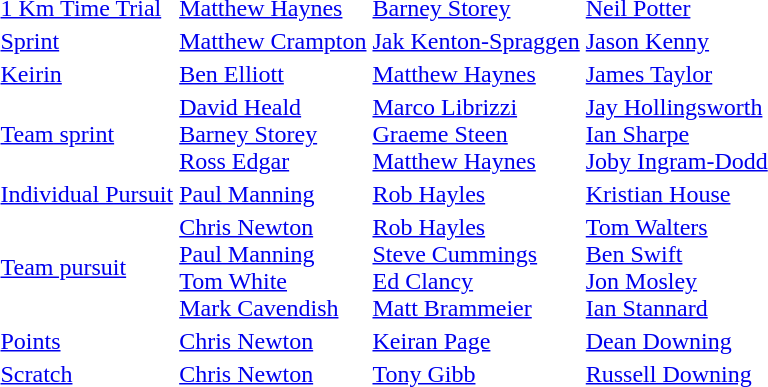<table>
<tr style="background:#ccc;">
</tr>
<tr>
<td><a href='#'>1 Km Time Trial</a></td>
<td><a href='#'>Matthew Haynes</a></td>
<td><a href='#'>Barney Storey</a></td>
<td><a href='#'>Neil Potter</a></td>
</tr>
<tr>
<td><a href='#'>Sprint</a></td>
<td><a href='#'>Matthew Crampton</a></td>
<td><a href='#'>Jak Kenton-Spraggen</a></td>
<td><a href='#'>Jason Kenny</a></td>
</tr>
<tr>
<td><a href='#'>Keirin</a></td>
<td><a href='#'>Ben Elliott</a></td>
<td><a href='#'>Matthew Haynes</a></td>
<td><a href='#'>James Taylor</a></td>
</tr>
<tr>
<td><a href='#'>Team sprint</a></td>
<td><a href='#'>David Heald</a><br> <a href='#'>Barney Storey</a> <br> <a href='#'>Ross Edgar</a></td>
<td><a href='#'>Marco Librizzi</a><br> <a href='#'>Graeme Steen</a> <br> <a href='#'>Matthew Haynes</a></td>
<td><a href='#'>Jay Hollingsworth</a><br> <a href='#'>Ian Sharpe</a> <br><a href='#'>Joby Ingram-Dodd</a></td>
</tr>
<tr>
<td><a href='#'>Individual Pursuit</a></td>
<td><a href='#'>Paul Manning</a></td>
<td><a href='#'>Rob Hayles</a></td>
<td><a href='#'>Kristian House</a></td>
</tr>
<tr>
<td><a href='#'>Team pursuit</a></td>
<td><a href='#'>Chris Newton</a><br> <a href='#'>Paul Manning</a><br> <a href='#'>Tom White</a> <br> <a href='#'>Mark Cavendish</a></td>
<td><a href='#'>Rob Hayles</a><br> <a href='#'>Steve Cummings</a><br> <a href='#'>Ed Clancy</a> <br> <a href='#'>Matt Brammeier</a></td>
<td><a href='#'>Tom Walters</a><br> <a href='#'>Ben Swift</a><br> <a href='#'>Jon Mosley</a> <br> <a href='#'>Ian Stannard</a></td>
</tr>
<tr>
<td><a href='#'>Points</a></td>
<td><a href='#'>Chris Newton</a></td>
<td><a href='#'>Keiran Page</a></td>
<td><a href='#'>Dean Downing</a></td>
</tr>
<tr>
<td><a href='#'>Scratch</a></td>
<td><a href='#'>Chris Newton</a></td>
<td><a href='#'>Tony Gibb</a></td>
<td><a href='#'>Russell Downing</a></td>
</tr>
</table>
